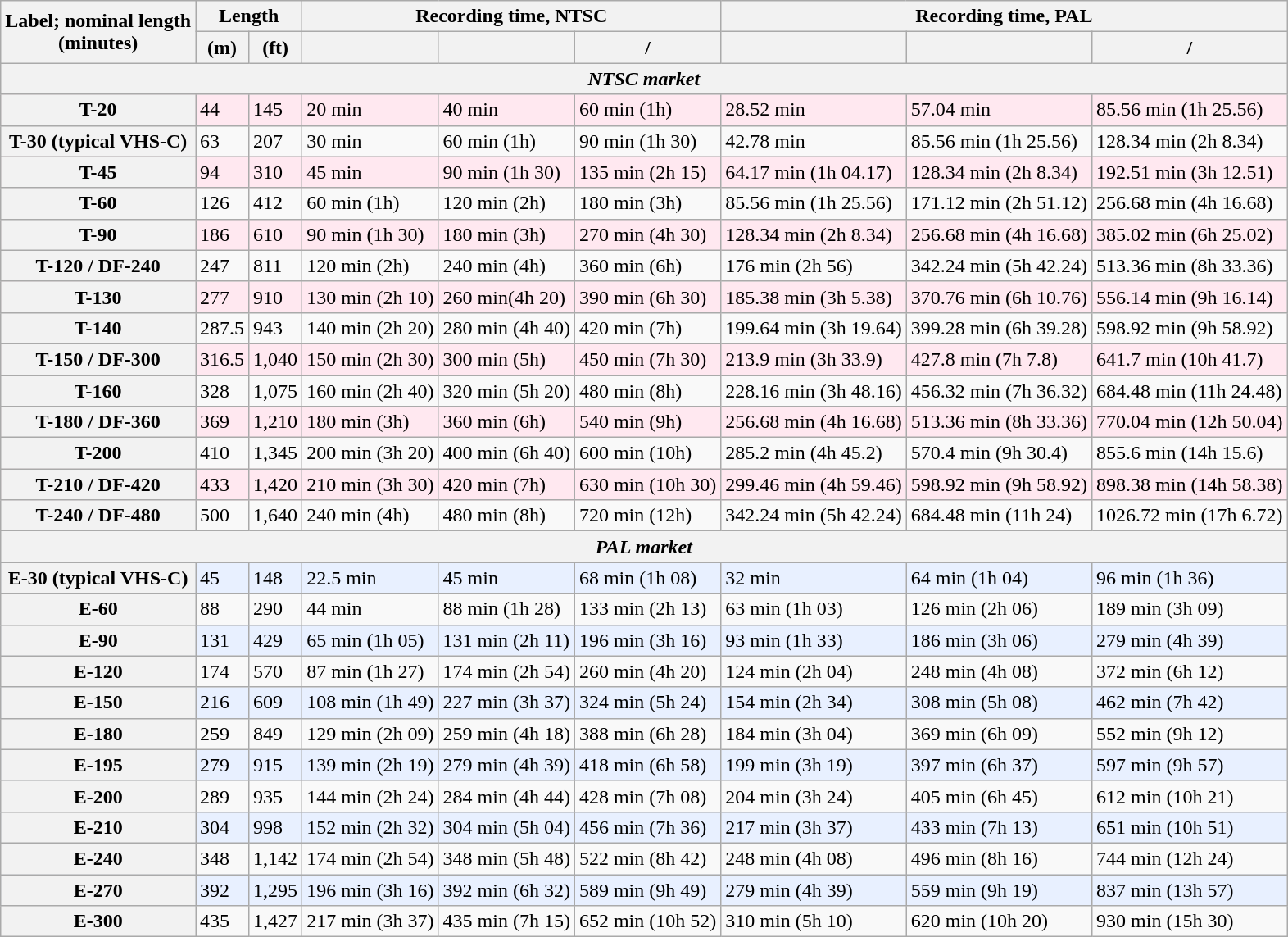<table class="wikitable">
<tr>
<th rowspan="2">Label; nominal length <br>(minutes)</th>
<th colspan="2">Length</th>
<th colspan="3">Recording time, NTSC</th>
<th colspan="3">Recording time, PAL</th>
</tr>
<tr>
<th>(m)</th>
<th>(ft)</th>
<th></th>
<th></th>
<th>/</th>
<th></th>
<th></th>
<th>/</th>
</tr>
<tr>
<th colspan="10"><em>NTSC market</em></th>
</tr>
<tr style="background:#ffe8f0;">
<th>T-20</th>
<td>44</td>
<td>145</td>
<td>20 min</td>
<td>40 min</td>
<td>60 min (1h)</td>
<td>28.52 min</td>
<td>57.04 min</td>
<td>85.56 min (1h 25.56)</td>
</tr>
<tr>
<th>T-30 (typical VHS-C)</th>
<td>63</td>
<td>207</td>
<td>30 min</td>
<td>60 min (1h)</td>
<td>90 min (1h 30)</td>
<td>42.78 min</td>
<td>85.56 min (1h 25.56)</td>
<td>128.34 min (2h 8.34)</td>
</tr>
<tr style="background:#ffe8f0;">
<th>T-45</th>
<td>94</td>
<td>310</td>
<td>45 min</td>
<td>90 min (1h 30)</td>
<td>135 min (2h 15)</td>
<td>64.17 min (1h 04.17)</td>
<td>128.34 min (2h 8.34)</td>
<td>192.51 min (3h 12.51)</td>
</tr>
<tr>
<th>T-60</th>
<td>126</td>
<td>412</td>
<td>60 min (1h)</td>
<td>120 min (2h)</td>
<td>180 min (3h)</td>
<td>85.56 min (1h 25.56)</td>
<td>171.12 min (2h 51.12)</td>
<td>256.68 min (4h 16.68)</td>
</tr>
<tr style="background:#ffe8f0;">
<th>T-90</th>
<td>186</td>
<td>610</td>
<td>90 min (1h 30)</td>
<td>180 min (3h)</td>
<td>270 min (4h 30)</td>
<td>128.34 min (2h 8.34)</td>
<td>256.68 min (4h 16.68)</td>
<td>385.02 min (6h 25.02)</td>
</tr>
<tr>
<th>T-120 / DF-240</th>
<td>247</td>
<td>811</td>
<td>120 min (2h)</td>
<td>240 min (4h)</td>
<td>360 min (6h)</td>
<td>176 min (2h 56)</td>
<td>342.24 min (5h 42.24)</td>
<td>513.36 min (8h 33.36)</td>
</tr>
<tr style="background:#ffe8f0;">
<th>T-130</th>
<td>277</td>
<td>910</td>
<td>130 min (2h 10)</td>
<td>260 min(4h 20)</td>
<td>390 min (6h 30)</td>
<td>185.38 min (3h 5.38)</td>
<td>370.76 min (6h 10.76)</td>
<td>556.14 min (9h 16.14)</td>
</tr>
<tr>
<th>T-140</th>
<td>287.5</td>
<td>943</td>
<td>140 min (2h 20)</td>
<td>280 min (4h 40)</td>
<td>420 min (7h)</td>
<td>199.64 min (3h 19.64)</td>
<td>399.28 min (6h 39.28)</td>
<td>598.92 min (9h 58.92)</td>
</tr>
<tr style="background:#ffe8f0;">
<th>T-150 / DF-300</th>
<td>316.5</td>
<td>1,040</td>
<td>150 min (2h 30)</td>
<td>300 min (5h)</td>
<td>450 min (7h 30)</td>
<td>213.9 min (3h 33.9)</td>
<td>427.8 min (7h 7.8)</td>
<td>641.7 min (10h 41.7)</td>
</tr>
<tr>
<th>T-160</th>
<td>328</td>
<td>1,075</td>
<td>160 min (2h 40)</td>
<td>320 min (5h 20)</td>
<td>480 min (8h)</td>
<td>228.16 min (3h 48.16)</td>
<td>456.32 min (7h 36.32)</td>
<td>684.48 min (11h 24.48)</td>
</tr>
<tr style="background:#ffe8f0;">
<th>T-180 / DF-360</th>
<td>369</td>
<td>1,210</td>
<td>180 min (3h)</td>
<td>360 min (6h)</td>
<td>540 min (9h)</td>
<td>256.68 min (4h 16.68)</td>
<td>513.36 min (8h 33.36)</td>
<td>770.04 min (12h 50.04)</td>
</tr>
<tr>
<th>T-200</th>
<td>410</td>
<td>1,345</td>
<td>200 min (3h 20)</td>
<td>400 min (6h 40)</td>
<td>600 min (10h)</td>
<td>285.2 min (4h 45.2)</td>
<td>570.4 min (9h 30.4)</td>
<td>855.6 min (14h 15.6)</td>
</tr>
<tr style="background:#ffe8f0;">
<th>T-210 / DF-420</th>
<td>433</td>
<td>1,420</td>
<td>210 min (3h 30)</td>
<td>420 min (7h)</td>
<td>630 min (10h 30)</td>
<td>299.46 min (4h 59.46)</td>
<td>598.92 min (9h 58.92)</td>
<td>898.38 min (14h 58.38)</td>
</tr>
<tr>
<th>T-240 / DF-480</th>
<td>500</td>
<td>1,640</td>
<td>240 min (4h)</td>
<td>480 min (8h)</td>
<td>720 min (12h)</td>
<td>342.24 min (5h 42.24)</td>
<td>684.48 min (11h 24)</td>
<td>1026.72 min (17h 6.72)</td>
</tr>
<tr>
<th colspan="9"><em>PAL market</em></th>
</tr>
<tr style="background:#e8f0ff;">
<th>E-30 (typical VHS-C)</th>
<td>45</td>
<td>148</td>
<td>22.5 min</td>
<td>45 min</td>
<td>68 min (1h 08)</td>
<td>32 min</td>
<td>64 min (1h 04)</td>
<td>96 min (1h 36)</td>
</tr>
<tr>
<th>E-60</th>
<td>88</td>
<td>290</td>
<td>44 min</td>
<td>88 min (1h 28)</td>
<td>133 min (2h 13)</td>
<td>63 min (1h 03)</td>
<td>126 min (2h 06)</td>
<td>189 min (3h 09)</td>
</tr>
<tr style="background:#e8f0ff;">
<th>E-90</th>
<td>131</td>
<td>429</td>
<td>65 min (1h 05)</td>
<td>131 min (2h 11)</td>
<td>196 min (3h 16)</td>
<td>93 min (1h 33)</td>
<td>186 min (3h 06)</td>
<td>279 min (4h 39)</td>
</tr>
<tr>
<th>E-120</th>
<td>174</td>
<td>570</td>
<td>87 min (1h 27)</td>
<td>174 min (2h 54)</td>
<td>260 min (4h 20)</td>
<td>124 min (2h 04)</td>
<td>248 min (4h 08)</td>
<td>372 min (6h 12)</td>
</tr>
<tr style="background:#e8f0ff;">
<th>E-150</th>
<td>216</td>
<td>609</td>
<td>108 min (1h 49)</td>
<td>227 min (3h 37)</td>
<td>324 min (5h 24)</td>
<td>154 min (2h 34)</td>
<td>308 min (5h 08)</td>
<td>462 min (7h 42)</td>
</tr>
<tr>
<th>E-180</th>
<td>259</td>
<td>849</td>
<td>129 min (2h 09)</td>
<td>259 min (4h 18)</td>
<td>388 min (6h 28)</td>
<td>184 min (3h 04)</td>
<td>369 min (6h 09)</td>
<td>552 min (9h 12)</td>
</tr>
<tr style="background:#e8f0ff;">
<th>E-195</th>
<td>279</td>
<td>915</td>
<td>139 min (2h 19)</td>
<td>279 min (4h 39)</td>
<td>418 min (6h 58)</td>
<td>199 min (3h 19)</td>
<td>397 min (6h 37)</td>
<td>597 min (9h 57)</td>
</tr>
<tr>
<th>E-200</th>
<td>289</td>
<td>935</td>
<td>144 min (2h 24)</td>
<td>284 min (4h 44)</td>
<td>428 min (7h 08)</td>
<td>204 min (3h 24)</td>
<td>405 min (6h 45)</td>
<td>612 min (10h 21)</td>
</tr>
<tr style="background:#e8f0ff;">
<th>E-210</th>
<td>304</td>
<td>998</td>
<td>152 min (2h 32)</td>
<td>304 min (5h 04)</td>
<td>456 min (7h 36)</td>
<td>217 min (3h 37)</td>
<td>433 min (7h 13)</td>
<td>651 min (10h 51)</td>
</tr>
<tr>
<th>E-240</th>
<td>348</td>
<td>1,142</td>
<td>174 min (2h 54)</td>
<td>348 min (5h 48)</td>
<td>522 min (8h 42)</td>
<td>248 min (4h 08)</td>
<td>496 min (8h 16)</td>
<td>744 min (12h 24)</td>
</tr>
<tr style="background:#e8f0ff;">
<th>E-270</th>
<td>392</td>
<td>1,295</td>
<td>196 min (3h 16)</td>
<td>392 min (6h 32)</td>
<td>589 min (9h 49)</td>
<td>279 min (4h 39)</td>
<td>559 min (9h 19)</td>
<td>837 min (13h 57)</td>
</tr>
<tr>
<th>E-300</th>
<td>435</td>
<td>1,427</td>
<td>217 min (3h 37)</td>
<td>435 min (7h 15)</td>
<td>652 min (10h 52)</td>
<td>310 min (5h 10)</td>
<td>620 min (10h 20)</td>
<td>930 min (15h 30)</td>
</tr>
</table>
